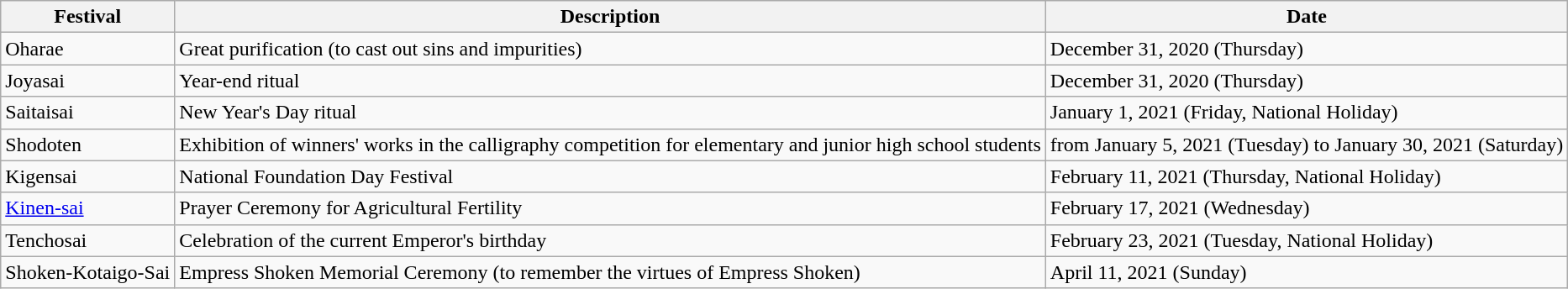<table class="wikitable">
<tr>
<th>Festival</th>
<th>Description</th>
<th>Date</th>
</tr>
<tr>
<td>Oharae</td>
<td>Great purification (to cast out sins and impurities)</td>
<td>December 31, 2020 (Thursday)</td>
</tr>
<tr>
<td>Joyasai</td>
<td>Year-end ritual</td>
<td>December 31, 2020 (Thursday)</td>
</tr>
<tr>
<td>Saitaisai</td>
<td>New Year's Day ritual</td>
<td>January 1, 2021 (Friday, National Holiday)</td>
</tr>
<tr>
<td>Shodoten</td>
<td>Exhibition of winners' works in the calligraphy competition for elementary and junior high school students</td>
<td>from January 5, 2021 (Tuesday) to January 30, 2021 (Saturday)</td>
</tr>
<tr>
<td>Kigensai</td>
<td>National Foundation Day Festival</td>
<td>February 11, 2021 (Thursday, National Holiday)</td>
</tr>
<tr>
<td><a href='#'>Kinen-sai</a></td>
<td>Prayer Ceremony for Agricultural Fertility</td>
<td>February 17, 2021 (Wednesday)</td>
</tr>
<tr>
<td>Tenchosai</td>
<td>Celebration of the current Emperor's birthday</td>
<td>February 23, 2021 (Tuesday, National Holiday)</td>
</tr>
<tr>
<td>Shoken-Kotaigo-Sai</td>
<td>Empress Shoken Memorial Ceremony (to remember the virtues of Empress Shoken)</td>
<td>April 11, 2021 (Sunday)</td>
</tr>
</table>
